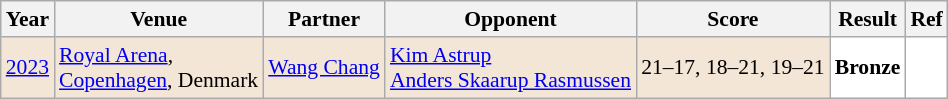<table class="sortable wikitable" style="font-size: 90%">
<tr>
<th>Year</th>
<th>Venue</th>
<th>Partner</th>
<th>Opponent</th>
<th>Score</th>
<th>Result</th>
<th>Ref</th>
</tr>
<tr style="background:#F3E6D7">
<td align="center"><a href='#'>2023</a></td>
<td align="left"><a href='#'>Royal Arena</a>,<br><a href='#'>Copenhagen</a>, Denmark</td>
<td align="left"> <a href='#'>Wang Chang</a></td>
<td align="left"> <a href='#'>Kim Astrup</a> <br> <a href='#'>Anders Skaarup Rasmussen</a></td>
<td align="left">21–17, 18–21, 19–21</td>
<td style="text-align:left; background:white"> <strong>Bronze</strong></td>
<td style="text-align:center; background:white"></td>
</tr>
</table>
